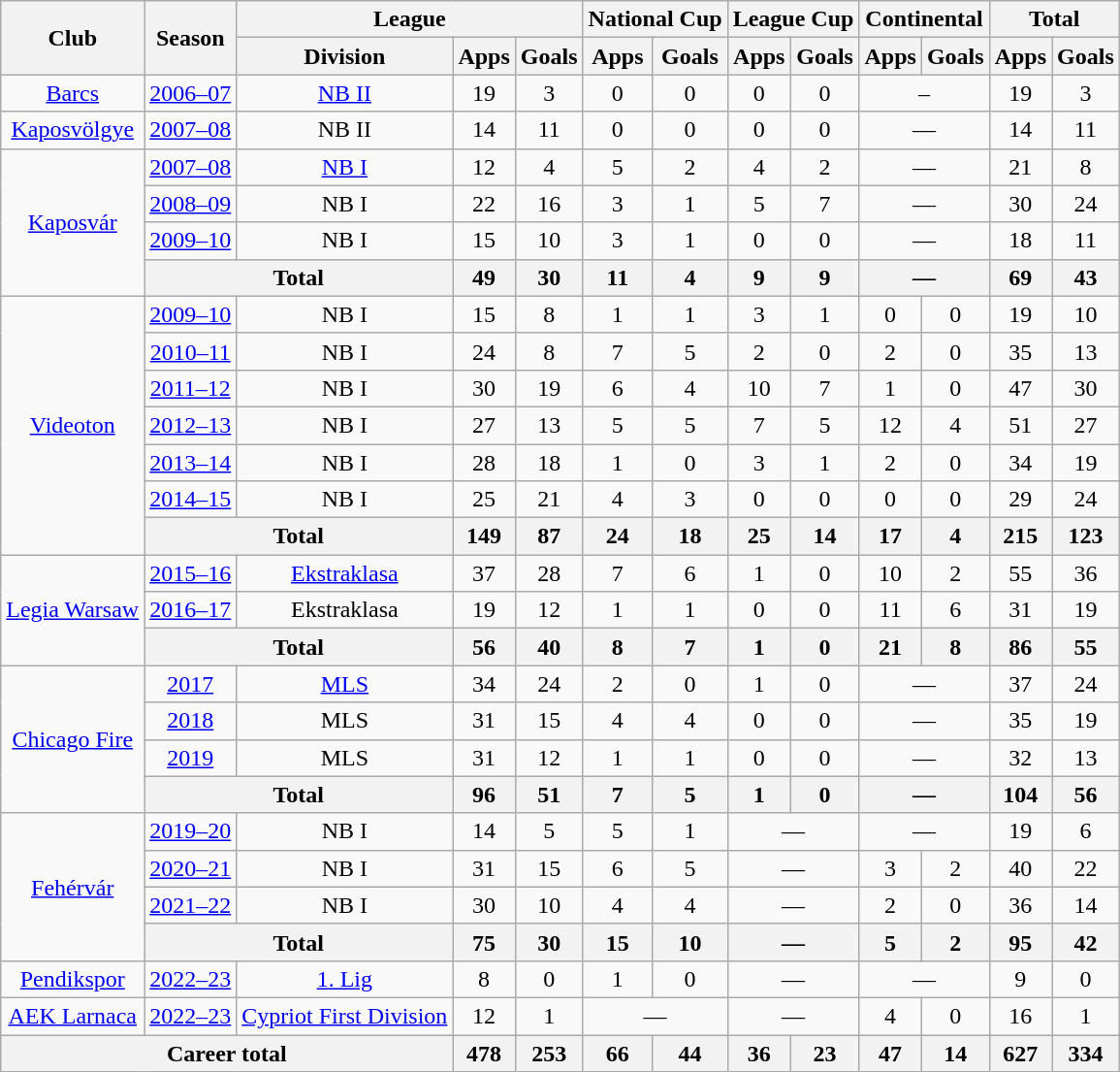<table class="wikitable" style="text-align:center">
<tr>
<th rowspan="2">Club</th>
<th rowspan="2">Season</th>
<th colspan="3">League</th>
<th colspan="2">National Cup</th>
<th colspan="2">League Cup</th>
<th colspan="2">Continental</th>
<th colspan="2">Total</th>
</tr>
<tr>
<th>Division</th>
<th>Apps</th>
<th>Goals</th>
<th>Apps</th>
<th>Goals</th>
<th>Apps</th>
<th>Goals</th>
<th>Apps</th>
<th>Goals</th>
<th>Apps</th>
<th>Goals</th>
</tr>
<tr>
<td><a href='#'>Barcs</a></td>
<td><a href='#'>2006–07</a></td>
<td><a href='#'>NB II</a></td>
<td>19</td>
<td>3</td>
<td>0</td>
<td>0</td>
<td>0</td>
<td>0</td>
<td colspan="2">–</td>
<td>19</td>
<td>3</td>
</tr>
<tr>
<td><a href='#'>Kaposvölgye</a></td>
<td><a href='#'>2007–08</a></td>
<td>NB II</td>
<td>14</td>
<td>11</td>
<td>0</td>
<td>0</td>
<td>0</td>
<td>0</td>
<td colspan="2">—</td>
<td>14</td>
<td>11</td>
</tr>
<tr>
<td rowspan="4"><a href='#'>Kaposvár</a></td>
<td><a href='#'>2007–08</a></td>
<td><a href='#'>NB I</a></td>
<td>12</td>
<td>4</td>
<td>5</td>
<td>2</td>
<td>4</td>
<td>2</td>
<td colspan="2">—</td>
<td>21</td>
<td>8</td>
</tr>
<tr>
<td><a href='#'>2008–09</a></td>
<td>NB I</td>
<td>22</td>
<td>16</td>
<td>3</td>
<td>1</td>
<td>5</td>
<td>7</td>
<td colspan="2">—</td>
<td>30</td>
<td>24</td>
</tr>
<tr>
<td><a href='#'>2009–10</a></td>
<td>NB I</td>
<td>15</td>
<td>10</td>
<td>3</td>
<td>1</td>
<td>0</td>
<td>0</td>
<td colspan="2">—</td>
<td>18</td>
<td>11</td>
</tr>
<tr>
<th colspan="2">Total</th>
<th>49</th>
<th>30</th>
<th>11</th>
<th>4</th>
<th>9</th>
<th>9</th>
<th colspan="2">—</th>
<th>69</th>
<th>43</th>
</tr>
<tr>
<td rowspan="7"><a href='#'>Videoton</a></td>
<td><a href='#'>2009–10</a></td>
<td>NB I</td>
<td>15</td>
<td>8</td>
<td>1</td>
<td>1</td>
<td>3</td>
<td>1</td>
<td>0</td>
<td>0</td>
<td>19</td>
<td>10</td>
</tr>
<tr>
<td><a href='#'>2010–11</a></td>
<td>NB I</td>
<td>24</td>
<td>8</td>
<td>7</td>
<td>5</td>
<td>2</td>
<td>0</td>
<td>2</td>
<td>0</td>
<td>35</td>
<td>13</td>
</tr>
<tr>
<td><a href='#'>2011–12</a></td>
<td>NB I</td>
<td>30</td>
<td>19</td>
<td>6</td>
<td>4</td>
<td>10</td>
<td>7</td>
<td>1</td>
<td>0</td>
<td>47</td>
<td>30</td>
</tr>
<tr>
<td><a href='#'>2012–13</a></td>
<td>NB I</td>
<td>27</td>
<td>13</td>
<td>5</td>
<td>5</td>
<td>7</td>
<td>5</td>
<td>12</td>
<td>4</td>
<td>51</td>
<td>27</td>
</tr>
<tr>
<td><a href='#'>2013–14</a></td>
<td>NB I</td>
<td>28</td>
<td>18</td>
<td>1</td>
<td>0</td>
<td>3</td>
<td>1</td>
<td>2</td>
<td>0</td>
<td>34</td>
<td>19</td>
</tr>
<tr>
<td><a href='#'>2014–15</a></td>
<td>NB I</td>
<td>25</td>
<td>21</td>
<td>4</td>
<td>3</td>
<td>0</td>
<td>0</td>
<td>0</td>
<td>0</td>
<td>29</td>
<td>24</td>
</tr>
<tr>
<th colspan="2">Total</th>
<th>149</th>
<th>87</th>
<th>24</th>
<th>18</th>
<th>25</th>
<th>14</th>
<th>17</th>
<th>4</th>
<th>215</th>
<th>123</th>
</tr>
<tr>
<td rowspan="3"><a href='#'>Legia Warsaw</a></td>
<td><a href='#'>2015–16</a></td>
<td><a href='#'>Ekstraklasa</a></td>
<td>37</td>
<td>28</td>
<td>7</td>
<td>6</td>
<td>1</td>
<td>0</td>
<td>10</td>
<td>2</td>
<td>55</td>
<td>36</td>
</tr>
<tr>
<td><a href='#'>2016–17</a></td>
<td>Ekstraklasa</td>
<td>19</td>
<td>12</td>
<td>1</td>
<td>1</td>
<td>0</td>
<td>0</td>
<td>11</td>
<td>6</td>
<td>31</td>
<td>19</td>
</tr>
<tr>
<th colspan="2">Total</th>
<th>56</th>
<th>40</th>
<th>8</th>
<th>7</th>
<th>1</th>
<th>0</th>
<th>21</th>
<th>8</th>
<th>86</th>
<th>55</th>
</tr>
<tr>
<td rowspan="4"><a href='#'>Chicago Fire</a></td>
<td><a href='#'>2017</a></td>
<td><a href='#'>MLS</a></td>
<td>34</td>
<td>24</td>
<td>2</td>
<td>0</td>
<td>1</td>
<td>0</td>
<td colspan="2">—</td>
<td>37</td>
<td>24</td>
</tr>
<tr>
<td><a href='#'>2018</a></td>
<td>MLS</td>
<td>31</td>
<td>15</td>
<td>4</td>
<td>4</td>
<td>0</td>
<td>0</td>
<td colspan="2">—</td>
<td>35</td>
<td>19</td>
</tr>
<tr>
<td><a href='#'>2019</a></td>
<td>MLS</td>
<td>31</td>
<td>12</td>
<td>1</td>
<td>1</td>
<td>0</td>
<td>0</td>
<td colspan="2">—</td>
<td>32</td>
<td>13</td>
</tr>
<tr>
<th colspan="2">Total</th>
<th>96</th>
<th>51</th>
<th>7</th>
<th>5</th>
<th>1</th>
<th>0</th>
<th colspan="2">—</th>
<th>104</th>
<th>56</th>
</tr>
<tr>
<td rowspan="4"><a href='#'>Fehérvár</a></td>
<td><a href='#'>2019–20</a></td>
<td>NB I</td>
<td>14</td>
<td>5</td>
<td>5</td>
<td>1</td>
<td colspan="2">—</td>
<td colspan="2">—</td>
<td>19</td>
<td>6</td>
</tr>
<tr>
<td><a href='#'>2020–21</a></td>
<td>NB I</td>
<td>31</td>
<td>15</td>
<td>6</td>
<td>5</td>
<td colspan="2">—</td>
<td>3</td>
<td>2</td>
<td>40</td>
<td>22</td>
</tr>
<tr>
<td><a href='#'>2021–22</a></td>
<td>NB I</td>
<td>30</td>
<td>10</td>
<td>4</td>
<td>4</td>
<td colspan="2">—</td>
<td>2</td>
<td>0</td>
<td>36</td>
<td>14</td>
</tr>
<tr>
<th colspan="2">Total</th>
<th>75</th>
<th>30</th>
<th>15</th>
<th>10</th>
<th colspan="2">—</th>
<th>5</th>
<th>2</th>
<th>95</th>
<th>42</th>
</tr>
<tr>
<td><a href='#'>Pendikspor</a></td>
<td><a href='#'>2022–23</a></td>
<td><a href='#'>1. Lig</a></td>
<td>8</td>
<td>0</td>
<td>1</td>
<td>0</td>
<td colspan="2">—</td>
<td colspan="2">—</td>
<td>9</td>
<td>0</td>
</tr>
<tr>
<td><a href='#'>AEK Larnaca</a></td>
<td><a href='#'>2022–23</a></td>
<td><a href='#'>Cypriot First Division</a></td>
<td>12</td>
<td>1</td>
<td colspan="2">—</td>
<td colspan="2">—</td>
<td>4</td>
<td>0</td>
<td>16</td>
<td>1</td>
</tr>
<tr>
<th colspan="3">Career total</th>
<th>478</th>
<th>253</th>
<th>66</th>
<th>44</th>
<th>36</th>
<th>23</th>
<th>47</th>
<th>14</th>
<th>627</th>
<th>334</th>
</tr>
</table>
